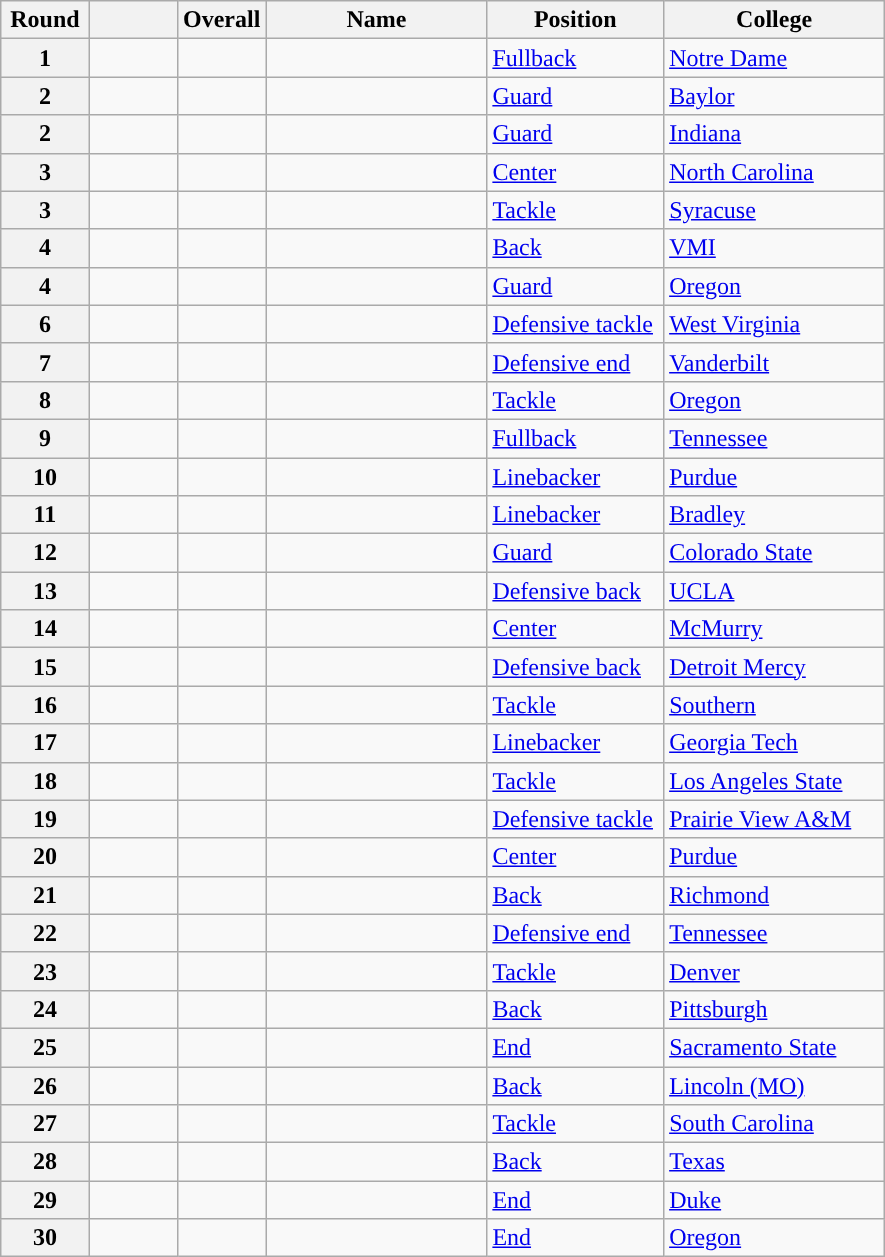<table class="wikitable sortable">
<tr>
<th scope="col" style="width: 10%;">Round</th>
<th scope="col" style="width: 10%;"></th>
<th scope="col" style="width: 10%;">Overall</th>
<th scope="col" style="width: 25%;">Name</th>
<th scope="col" style="width: 20%;">Position</th>
<th scope="col" style="width: 25%;">College</th>
</tr>
<tr>
<th scope="row">1</th>
<td></td>
<td></td>
<td></td>
<td><a href='#'>Fullback</a></td>
<td><a href='#'>Notre Dame</a></td>
</tr>
<tr>
<th scope="row">2</th>
<td></td>
<td></td>
<td></td>
<td><a href='#'>Guard</a></td>
<td><a href='#'>Baylor</a></td>
</tr>
<tr>
<th scope="row">2</th>
<td></td>
<td></td>
<td></td>
<td><a href='#'>Guard</a></td>
<td><a href='#'>Indiana</a></td>
</tr>
<tr>
<th scope="row">3</th>
<td></td>
<td></td>
<td></td>
<td><a href='#'>Center</a></td>
<td><a href='#'>North Carolina</a></td>
</tr>
<tr>
<th scope="row">3</th>
<td></td>
<td></td>
<td></td>
<td><a href='#'>Tackle</a></td>
<td><a href='#'>Syracuse</a></td>
</tr>
<tr>
<th scope="row">4</th>
<td></td>
<td></td>
<td></td>
<td><a href='#'>Back</a></td>
<td><a href='#'>VMI</a></td>
</tr>
<tr>
<th scope="row">4</th>
<td></td>
<td></td>
<td></td>
<td><a href='#'>Guard</a></td>
<td><a href='#'>Oregon</a></td>
</tr>
<tr>
<th scope="row">6</th>
<td></td>
<td></td>
<td></td>
<td><a href='#'>Defensive tackle</a></td>
<td><a href='#'>West Virginia</a></td>
</tr>
<tr>
<th scope="row">7</th>
<td></td>
<td></td>
<td></td>
<td><a href='#'>Defensive end</a></td>
<td><a href='#'>Vanderbilt</a></td>
</tr>
<tr>
<th scope="row">8</th>
<td></td>
<td></td>
<td></td>
<td><a href='#'>Tackle</a></td>
<td><a href='#'>Oregon</a></td>
</tr>
<tr>
<th scope="row">9</th>
<td></td>
<td></td>
<td></td>
<td><a href='#'>Fullback</a></td>
<td><a href='#'>Tennessee</a></td>
</tr>
<tr>
<th scope="row">10</th>
<td></td>
<td></td>
<td></td>
<td><a href='#'>Linebacker</a></td>
<td><a href='#'>Purdue</a></td>
</tr>
<tr>
<th scope="row">11</th>
<td></td>
<td></td>
<td></td>
<td><a href='#'>Linebacker</a></td>
<td><a href='#'>Bradley</a></td>
</tr>
<tr>
<th scope="row">12</th>
<td></td>
<td></td>
<td></td>
<td><a href='#'>Guard</a></td>
<td><a href='#'>Colorado State</a></td>
</tr>
<tr>
<th scope="row">13</th>
<td></td>
<td></td>
<td></td>
<td><a href='#'>Defensive back</a></td>
<td><a href='#'>UCLA</a></td>
</tr>
<tr>
<th scope="row">14</th>
<td></td>
<td></td>
<td></td>
<td><a href='#'>Center</a></td>
<td><a href='#'>McMurry</a></td>
</tr>
<tr>
<th scope="row">15</th>
<td></td>
<td></td>
<td></td>
<td><a href='#'>Defensive back</a></td>
<td><a href='#'>Detroit Mercy</a></td>
</tr>
<tr>
<th scope="row">16</th>
<td></td>
<td></td>
<td></td>
<td><a href='#'>Tackle</a></td>
<td><a href='#'>Southern</a></td>
</tr>
<tr>
<th scope="row">17</th>
<td></td>
<td></td>
<td></td>
<td><a href='#'>Linebacker</a></td>
<td><a href='#'>Georgia Tech</a></td>
</tr>
<tr>
<th scope="row">18</th>
<td></td>
<td></td>
<td></td>
<td><a href='#'>Tackle</a></td>
<td><a href='#'>Los Angeles State</a></td>
</tr>
<tr>
<th scope="row">19</th>
<td></td>
<td></td>
<td></td>
<td><a href='#'>Defensive tackle</a></td>
<td><a href='#'>Prairie View A&M</a></td>
</tr>
<tr>
<th scope="row">20</th>
<td></td>
<td></td>
<td></td>
<td><a href='#'>Center</a></td>
<td><a href='#'>Purdue</a></td>
</tr>
<tr>
<th scope="row">21</th>
<td></td>
<td></td>
<td></td>
<td><a href='#'>Back</a></td>
<td><a href='#'>Richmond</a></td>
</tr>
<tr>
<th scope="row">22</th>
<td></td>
<td></td>
<td></td>
<td><a href='#'>Defensive end</a></td>
<td><a href='#'>Tennessee</a></td>
</tr>
<tr>
<th scope="row">23</th>
<td></td>
<td></td>
<td></td>
<td><a href='#'>Tackle</a></td>
<td><a href='#'>Denver</a></td>
</tr>
<tr>
<th scope="row">24</th>
<td></td>
<td></td>
<td></td>
<td><a href='#'>Back</a></td>
<td><a href='#'>Pittsburgh</a></td>
</tr>
<tr>
<th scope="row">25</th>
<td></td>
<td></td>
<td></td>
<td><a href='#'>End</a></td>
<td><a href='#'>Sacramento State</a></td>
</tr>
<tr>
<th scope="row">26</th>
<td></td>
<td></td>
<td></td>
<td><a href='#'>Back</a></td>
<td><a href='#'>Lincoln (MO)</a></td>
</tr>
<tr>
<th scope="row">27</th>
<td></td>
<td></td>
<td></td>
<td><a href='#'>Tackle</a></td>
<td><a href='#'>South Carolina</a></td>
</tr>
<tr>
<th scope="row">28</th>
<td></td>
<td></td>
<td></td>
<td><a href='#'>Back</a></td>
<td><a href='#'>Texas</a></td>
</tr>
<tr>
<th scope="row">29</th>
<td></td>
<td></td>
<td></td>
<td><a href='#'>End</a></td>
<td><a href='#'>Duke</a></td>
</tr>
<tr>
<th scope="row">30</th>
<td></td>
<td></td>
<td></td>
<td><a href='#'>End</a></td>
<td><a href='#'>Oregon</a></td>
</tr>
</table>
